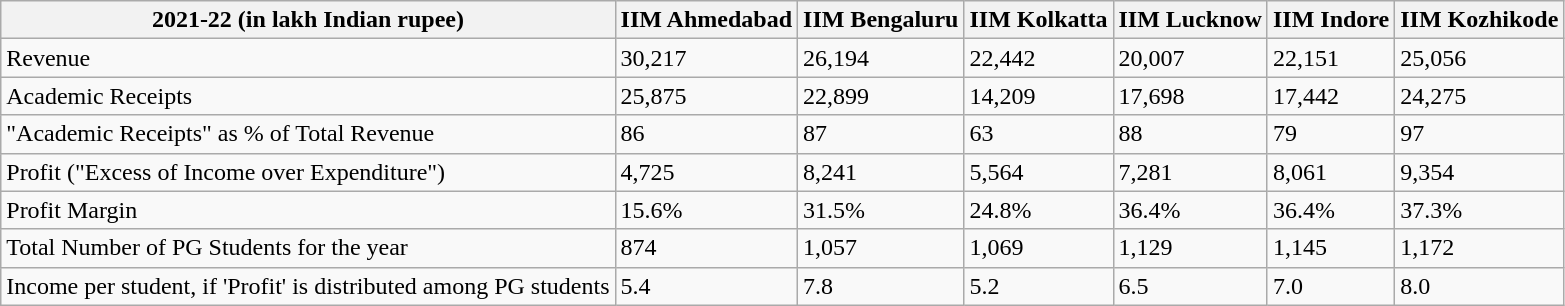<table class="wikitable">
<tr>
<th>2021-22 (in lakh Indian rupee)</th>
<th>IIM Ahmedabad</th>
<th>IIM Bengaluru</th>
<th>IIM Kolkatta</th>
<th>IIM Lucknow</th>
<th>IIM Indore</th>
<th>IIM Kozhikode</th>
</tr>
<tr>
<td>Revenue</td>
<td>30,217</td>
<td>26,194</td>
<td>22,442</td>
<td>20,007</td>
<td>22,151</td>
<td>25,056</td>
</tr>
<tr>
<td>Academic Receipts</td>
<td>25,875</td>
<td>22,899</td>
<td>14,209</td>
<td>17,698</td>
<td>17,442</td>
<td>24,275</td>
</tr>
<tr>
<td>"Academic Receipts" as % of Total Revenue</td>
<td>86</td>
<td>87</td>
<td>63</td>
<td>88</td>
<td>79</td>
<td>97</td>
</tr>
<tr>
<td>Profit ("Excess of Income over Expenditure")</td>
<td>4,725</td>
<td>8,241</td>
<td>5,564</td>
<td>7,281</td>
<td>8,061</td>
<td>9,354</td>
</tr>
<tr>
<td>Profit Margin</td>
<td>15.6%</td>
<td>31.5%</td>
<td>24.8%</td>
<td>36.4%</td>
<td>36.4%</td>
<td>37.3%</td>
</tr>
<tr>
<td>Total Number of PG Students for the year</td>
<td>874</td>
<td>1,057</td>
<td>1,069</td>
<td>1,129</td>
<td>1,145</td>
<td>1,172</td>
</tr>
<tr>
<td>Income per student, if 'Profit' is distributed among PG students</td>
<td>5.4</td>
<td>7.8</td>
<td>5.2</td>
<td>6.5</td>
<td>7.0</td>
<td>8.0</td>
</tr>
</table>
